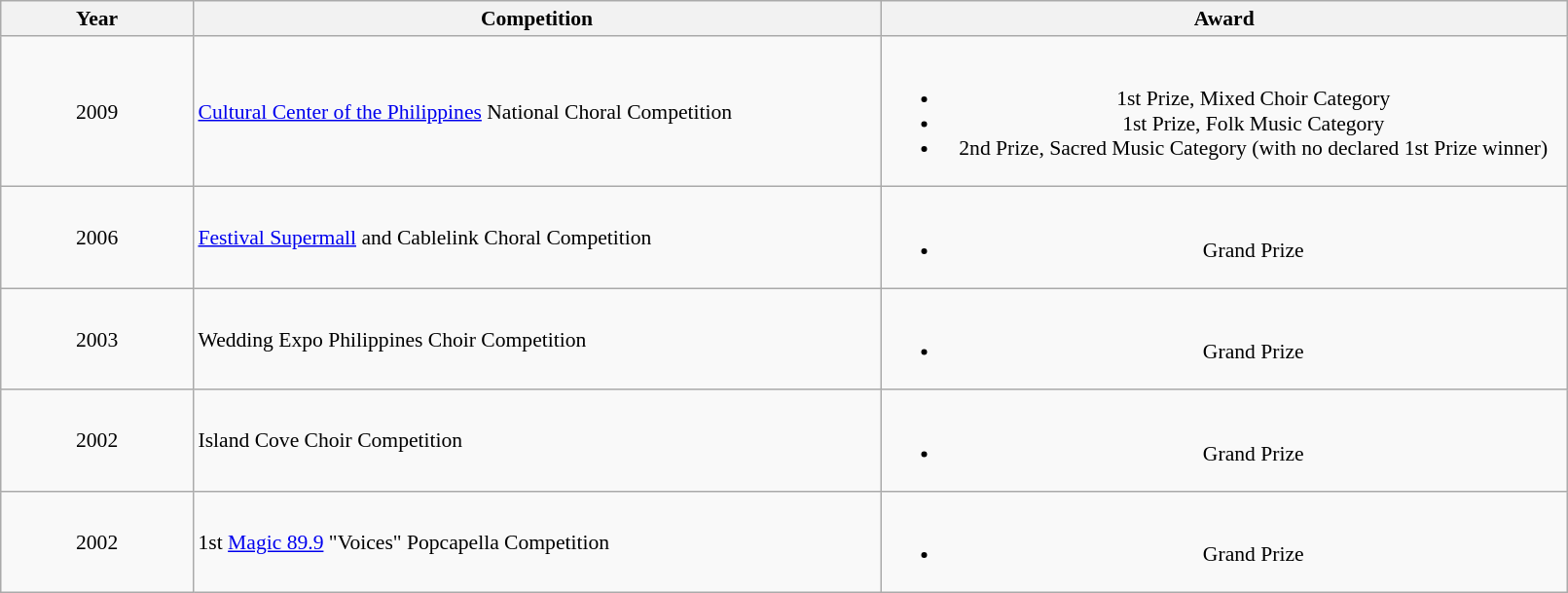<table class="wikitable"  style="width:85%; font-size:90%; text-align:center;">
<tr>
<th width=7%>Year</th>
<th style="width:25%;">Competition</th>
<th style="width:25%;">Award</th>
</tr>
<tr>
<td>2009</td>
<td align=left><a href='#'>Cultural Center of the Philippines</a> National Choral Competition</td>
<td><br><ul><li>1st Prize, Mixed Choir Category</li><li>1st Prize, Folk Music Category</li><li>2nd Prize, Sacred Music Category (with no declared 1st Prize winner)</li></ul></td>
</tr>
<tr>
<td>2006</td>
<td align=left><a href='#'>Festival Supermall</a> and Cablelink Choral Competition</td>
<td><br><ul><li>Grand Prize</li></ul></td>
</tr>
<tr>
<td>2003</td>
<td align=left>Wedding Expo Philippines Choir Competition</td>
<td><br><ul><li>Grand Prize</li></ul></td>
</tr>
<tr>
<td>2002</td>
<td align=left>Island Cove Choir Competition</td>
<td><br><ul><li>Grand Prize</li></ul></td>
</tr>
<tr>
<td>2002</td>
<td align=left>1st <a href='#'>Magic 89.9</a> "Voices" Popcapella Competition</td>
<td><br><ul><li>Grand Prize</li></ul></td>
</tr>
</table>
